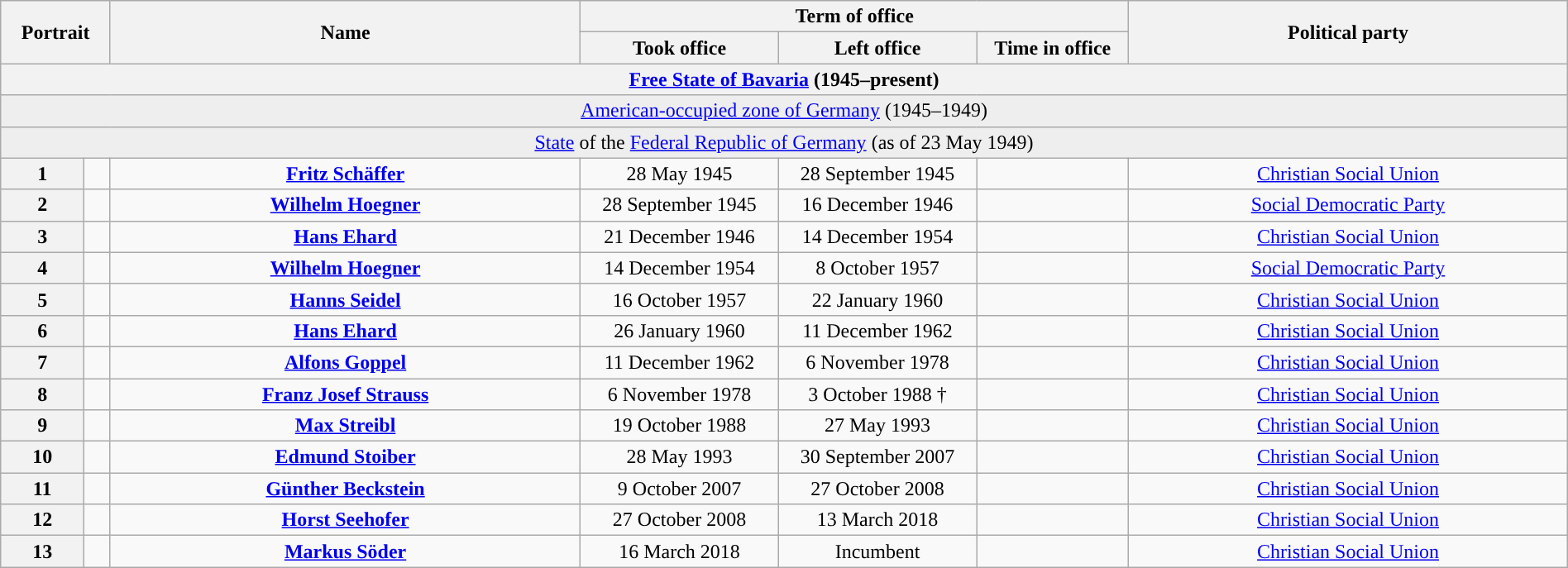<table class="wikitable" style="text-align:center; width:100%; border:1px #AAAAFF solid">
<tr>
<th width=80px rowspan=2 colspan=2>Portrait</th>
<th width=30% rowspan=2>Name<br></th>
<th width=35% colspan=3>Term of office</th>
<th width=28% rowspan=2>Political party</th>
</tr>
<tr>
<th>Took office</th>
<th>Left office</th>
<th>Time in office</th>
</tr>
<tr>
<th colspan="7"><a href='#'>Free State of Bavaria</a> (1945–present)</th>
</tr>
<tr>
<td bgcolor=#EEEEEE colspan=7><a href='#'>American-occupied zone of Germany</a> (1945–1949)</td>
</tr>
<tr>
<td bgcolor=#EEEEEE colspan=7><a href='#'>State</a> of the <a href='#'>Federal Republic of Germany</a> (as of 23 May 1949)</td>
</tr>
<tr>
<th style="background:">1</th>
<td></td>
<td><strong><a href='#'>Fritz Schäffer</a></strong><br></td>
<td>28 May 1945</td>
<td>28 September 1945</td>
<td></td>
<td><a href='#'>Christian Social Union</a></td>
</tr>
<tr>
<th style="background:">2</th>
<td></td>
<td><strong><a href='#'>Wilhelm Hoegner</a></strong><br></td>
<td>28 September 1945</td>
<td>16 December 1946</td>
<td></td>
<td><a href='#'>Social Democratic Party</a></td>
</tr>
<tr>
<th style="background:">3</th>
<td></td>
<td><strong><a href='#'>Hans Ehard</a></strong><br></td>
<td>21 December 1946</td>
<td>14 December 1954</td>
<td></td>
<td><a href='#'>Christian Social Union</a></td>
</tr>
<tr>
<th style="background:">4<br></th>
<td></td>
<td><strong><a href='#'>Wilhelm Hoegner</a></strong><br></td>
<td>14 December 1954</td>
<td>8 October 1957<br></td>
<td></td>
<td><a href='#'>Social Democratic Party</a></td>
</tr>
<tr>
<th style="background:">5</th>
<td></td>
<td><strong><a href='#'>Hanns Seidel</a></strong><br></td>
<td>16 October 1957</td>
<td>22 January 1960<br></td>
<td></td>
<td><a href='#'>Christian Social Union</a></td>
</tr>
<tr>
<th style="background:">6<br></th>
<td></td>
<td><strong><a href='#'>Hans Ehard</a></strong><br></td>
<td>26 January 1960</td>
<td>11 December 1962</td>
<td></td>
<td><a href='#'>Christian Social Union</a></td>
</tr>
<tr>
<th style="background:">7</th>
<td></td>
<td><strong><a href='#'>Alfons Goppel</a></strong><br></td>
<td>11 December 1962</td>
<td>6 November 1978</td>
<td></td>
<td><a href='#'>Christian Social Union</a></td>
</tr>
<tr>
<th style="background:">8</th>
<td></td>
<td><strong><a href='#'>Franz Josef Strauss</a></strong><br></td>
<td>6 November 1978</td>
<td>3 October 1988 †</td>
<td></td>
<td><a href='#'>Christian Social Union</a></td>
</tr>
<tr>
<th style="background:">9</th>
<td></td>
<td><strong><a href='#'>Max Streibl</a></strong><br></td>
<td>19 October 1988</td>
<td>27 May 1993<br></td>
<td></td>
<td><a href='#'>Christian Social Union</a></td>
</tr>
<tr>
<th style="background:">10</th>
<td></td>
<td><strong><a href='#'>Edmund Stoiber</a></strong><br></td>
<td>28 May 1993</td>
<td>30 September 2007<br></td>
<td></td>
<td><a href='#'>Christian Social Union</a></td>
</tr>
<tr>
<th style="background:">11</th>
<td></td>
<td><strong><a href='#'>Günther Beckstein</a></strong><br></td>
<td>9 October 2007</td>
<td>27 October 2008</td>
<td></td>
<td><a href='#'>Christian Social Union</a></td>
</tr>
<tr>
<th style="background:">12</th>
<td></td>
<td><strong><a href='#'>Horst Seehofer</a></strong><br></td>
<td>27 October 2008</td>
<td>13 March 2018<br></td>
<td></td>
<td><a href='#'>Christian Social Union</a></td>
</tr>
<tr>
<th style="background:">13</th>
<td></td>
<td><strong><a href='#'>Markus Söder</a></strong><br></td>
<td>16 March 2018</td>
<td>Incumbent</td>
<td></td>
<td><a href='#'>Christian Social Union</a></td>
</tr>
</table>
